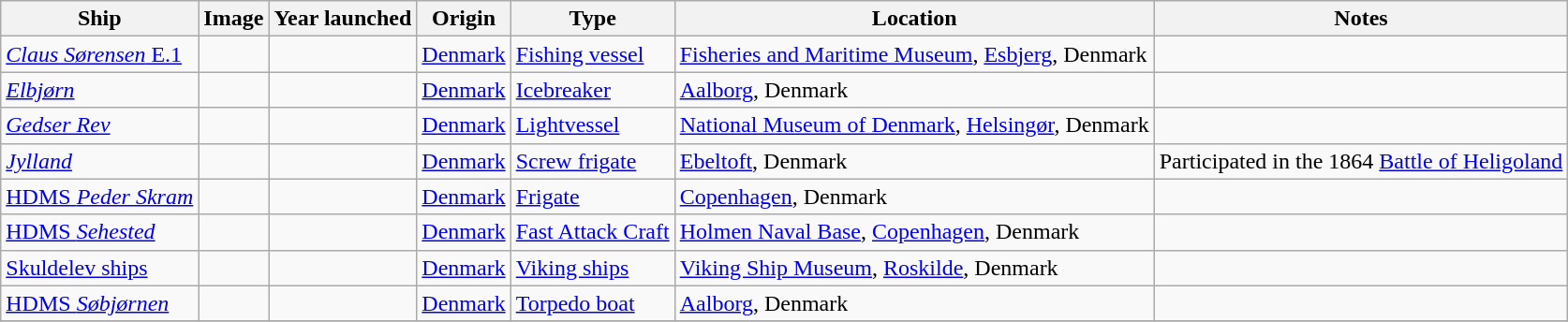<table class="wikitable sortable">
<tr>
<th>Ship</th>
<th>Image</th>
<th>Year launched</th>
<th>Origin</th>
<th>Type</th>
<th>Location</th>
<th>Notes</th>
</tr>
<tr>
<td data-sort-value=Claus Sørensen E.1><a href='#'><em>Claus Sørensen</em> E.1</a></td>
<td></td>
<td></td>
<td> <a href='#'>Denmark</a></td>
<td><a href='#'>Fishing vessel</a></td>
<td><a href='#'>Fisheries and Maritime Museum</a>, <a href='#'>Esbjerg</a>, Denmark</td>
<td></td>
</tr>
<tr>
<td><a href='#'><em>Elbjørn</em></a></td>
<td></td>
<td></td>
<td> <a href='#'>Denmark</a></td>
<td><a href='#'>Icebreaker</a></td>
<td><a href='#'>Aalborg</a>, Denmark</td>
<td></td>
</tr>
<tr>
<td data-sort-value=Gedser Rev><a href='#'><em>Gedser Rev</em></a></td>
<td></td>
<td></td>
<td> <a href='#'>Denmark</a></td>
<td><a href='#'>Lightvessel</a></td>
<td><a href='#'>National Museum of Denmark</a>, <a href='#'>Helsingør</a>, Denmark</td>
<td></td>
</tr>
<tr>
<td data-sort-value=Jylland><em><a href='#'>Jylland</a></em></td>
<td></td>
<td></td>
<td> <a href='#'>Denmark</a></td>
<td><a href='#'>Screw frigate</a></td>
<td><a href='#'>Ebeltoft</a>, Denmark</td>
<td>Participated in the 1864 <a href='#'>Battle of Heligoland</a></td>
</tr>
<tr>
<td data-sort-value=Peder Skram><a href='#'>HDMS <em>Peder Skram</em></a></td>
<td></td>
<td></td>
<td> <a href='#'>Denmark</a></td>
<td><a href='#'>Frigate</a></td>
<td><a href='#'>Copenhagen</a>, Denmark</td>
<td></td>
</tr>
<tr>
<td data-sort-value=Sehested><a href='#'>HDMS <em>Sehested</em></a></td>
<td></td>
<td></td>
<td> <a href='#'>Denmark</a></td>
<td><a href='#'>Fast Attack Craft</a></td>
<td><a href='#'>Holmen Naval Base</a>, <a href='#'>Copenhagen</a>, Denmark</td>
<td></td>
</tr>
<tr>
<td><a href='#'>Skuldelev ships</a></td>
<td></td>
<td></td>
<td> <a href='#'>Denmark</a></td>
<td><a href='#'>Viking ships</a></td>
<td><a href='#'>Viking Ship Museum</a>, <a href='#'>Roskilde</a>, Denmark<br></td>
<td></td>
</tr>
<tr>
<td data-sort-value=Sobjornen><a href='#'>HDMS <em>Søbjørnen</em></a></td>
<td></td>
<td></td>
<td> <a href='#'>Denmark</a></td>
<td><a href='#'>Torpedo boat</a></td>
<td><a href='#'>Aalborg</a>, Denmark</td>
<td></td>
</tr>
<tr>
</tr>
</table>
